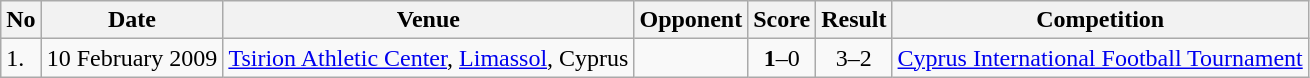<table class="wikitable" style="font-size:100%;">
<tr>
<th>No</th>
<th>Date</th>
<th>Venue</th>
<th>Opponent</th>
<th>Score</th>
<th>Result</th>
<th>Competition</th>
</tr>
<tr>
<td>1.</td>
<td>10 February 2009</td>
<td><a href='#'>Tsirion Athletic Center</a>, <a href='#'>Limassol</a>, Cyprus</td>
<td></td>
<td align=center><strong>1</strong>–0</td>
<td align=center>3–2</td>
<td><a href='#'>Cyprus International Football Tournament</a></td>
</tr>
</table>
